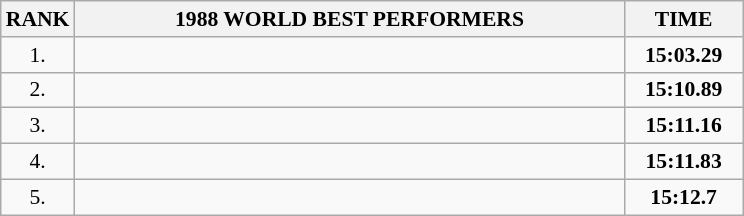<table class="wikitable" style="border-collapse: collapse; font-size: 90%;">
<tr>
<th>RANK</th>
<th align="center" style="width: 25em">1988 WORLD BEST PERFORMERS</th>
<th align="center" style="width: 5em">TIME</th>
</tr>
<tr>
<td align="center">1.</td>
<td></td>
<td align="center"><strong>15:03.29</strong></td>
</tr>
<tr>
<td align="center">2.</td>
<td></td>
<td align="center"><strong>15:10.89</strong></td>
</tr>
<tr>
<td align="center">3.</td>
<td></td>
<td align="center"><strong>15:11.16</strong></td>
</tr>
<tr>
<td align="center">4.</td>
<td></td>
<td align="center"><strong>15:11.83</strong></td>
</tr>
<tr>
<td align="center">5.</td>
<td></td>
<td align="center"><strong>15:12.7</strong></td>
</tr>
</table>
